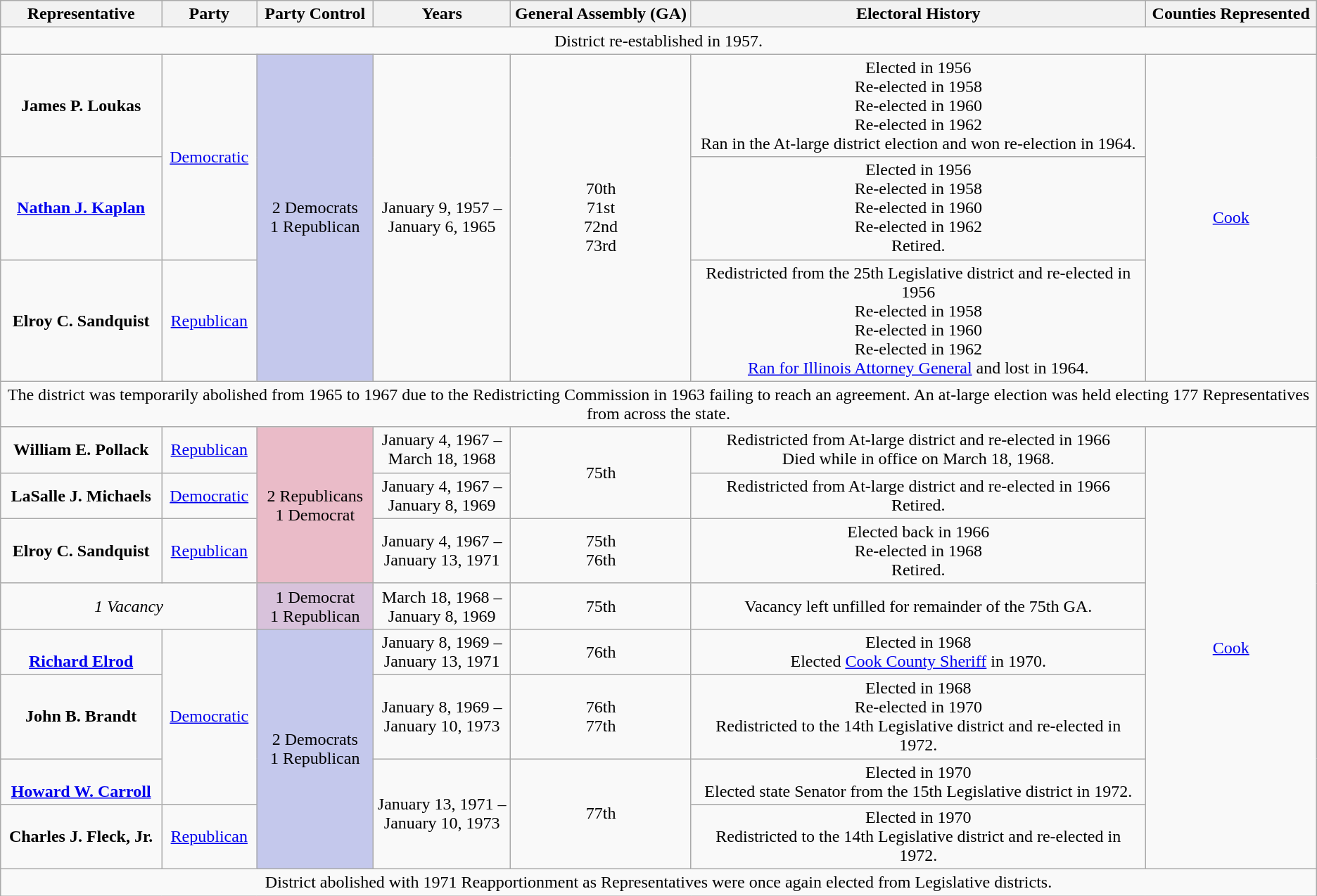<table class="wikitable" style="text-align:center">
<tr>
<th>Representative</th>
<th>Party</th>
<th>Party Control</th>
<th>Years</th>
<th>General Assembly (GA)</th>
<th>Electoral History</th>
<th>Counties Represented</th>
</tr>
<tr>
<td colspan=7>District re-established in 1957.</td>
</tr>
<tr>
<td><strong>James P. Loukas</strong></td>
<td rowspan=2 ><a href='#'>Democratic</a></td>
<td rowspan=3 /bgcolor=#c4c8ec>2 Democrats<br>1 Republican</td>
<td rowspan=3>January 9, 1957 –<br>January 6, 1965</td>
<td rowspan=3>70th<br>71st<br>72nd<br>73rd</td>
<td>Elected in 1956<br>Re-elected in 1958<br>Re-elected in 1960<br>Re-elected in 1962<br>Ran in the At-large district election and won re-election in 1964.</td>
<td rowspan=3><a href='#'>Cook</a></td>
</tr>
<tr>
<td><strong><a href='#'>Nathan J. Kaplan</a></strong></td>
<td>Elected in 1956<br>Re-elected in 1958<br>Re-elected in 1960<br>Re-elected in 1962<br>Retired.</td>
</tr>
<tr>
<td><strong>Elroy C. Sandquist</strong></td>
<td><a href='#'>Republican</a></td>
<td>Redistricted from the 25th Legislative district and re-elected in 1956<br>Re-elected in 1958<br>Re-elected in 1960<br>Re-elected in 1962<br><a href='#'>Ran for Illinois Attorney General</a> and lost in 1964.</td>
</tr>
<tr>
<td colspan=7>The district was temporarily abolished from 1965 to 1967 due to the Redistricting Commission in 1963 failing to reach an agreement. An at-large election was held electing 177 Representatives from across the state.</td>
</tr>
<tr>
<td><strong>William E. Pollack</strong></td>
<td><a href='#'>Republican</a></td>
<td rowspan=3 /bgcolor=#eabbc8>2 Republicans<br>1 Democrat</td>
<td>January 4, 1967 –<br>March 18, 1968</td>
<td rowspan=2>75th</td>
<td>Redistricted from At-large district and re-elected in 1966<br>Died while in office on March 18, 1968.</td>
<td rowspan=8><a href='#'>Cook</a></td>
</tr>
<tr>
<td><strong>LaSalle J. Michaels</strong></td>
<td><a href='#'>Democratic</a></td>
<td>January 4, 1967 –<br>January 8, 1969</td>
<td>Redistricted from At-large district and re-elected in 1966<br>Retired.</td>
</tr>
<tr>
<td><strong>Elroy C. Sandquist</strong></td>
<td><a href='#'>Republican</a></td>
<td>January 4, 1967 –<br>January 13, 1971</td>
<td>75th<br>76th</td>
<td>Elected back in 1966<br>Re-elected in 1968<br>Retired.</td>
</tr>
<tr>
<td colspan=2><em>1 Vacancy</em></td>
<td /bgcolor=#d8c2db>1 Democrat<br>1 Republican</td>
<td>March 18, 1968 –<br>January 8, 1969</td>
<td>75th</td>
<td>Vacancy left unfilled for remainder of the 75th GA.</td>
</tr>
<tr>
<td><br><strong><a href='#'>Richard Elrod</a></strong></td>
<td rowspan=3 ><a href='#'>Democratic</a></td>
<td rowspan=4 /bgcolor=#c4c8ec>2 Democrats<br>1 Republican</td>
<td>January 8, 1969 –<br>January 13, 1971</td>
<td>76th</td>
<td>Elected in 1968<br>Elected <a href='#'>Cook County Sheriff</a> in 1970.</td>
</tr>
<tr>
<td><strong>John B. Brandt</strong></td>
<td>January 8, 1969 –<br>January 10, 1973</td>
<td>76th<br>77th</td>
<td>Elected in 1968<br>Re-elected in 1970<br>Redistricted to the 14th Legislative district and re-elected in 1972.</td>
</tr>
<tr>
<td><br><strong><a href='#'>Howard W. Carroll</a></strong></td>
<td rowspan=2>January 13, 1971 –<br>January 10, 1973</td>
<td rowspan=2>77th</td>
<td>Elected in 1970<br>Elected state Senator from the 15th Legislative district in 1972.</td>
</tr>
<tr>
<td><strong>Charles J. Fleck, Jr.</strong></td>
<td><a href='#'>Republican</a></td>
<td>Elected in 1970<br>Redistricted to the 14th Legislative district and re-elected in 1972.</td>
</tr>
<tr>
<td colspan=7>District abolished with 1971 Reapportionment as Representatives were once again elected from Legislative districts.</td>
</tr>
</table>
